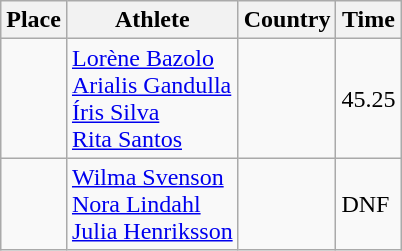<table class="wikitable">
<tr>
<th>Place</th>
<th>Athlete</th>
<th>Country</th>
<th>Time</th>
</tr>
<tr>
<td align=center></td>
<td><a href='#'>Lorène Bazolo</a><br><a href='#'>Arialis Gandulla</a><br><a href='#'>Íris Silva</a><br><a href='#'>Rita Santos</a></td>
<td></td>
<td>45.25</td>
</tr>
<tr>
<td align=center></td>
<td><a href='#'>Wilma Svenson</a><br><a href='#'>Nora Lindahl</a><br><a href='#'>Julia Henriksson</a><br></td>
<td></td>
<td>DNF</td>
</tr>
</table>
